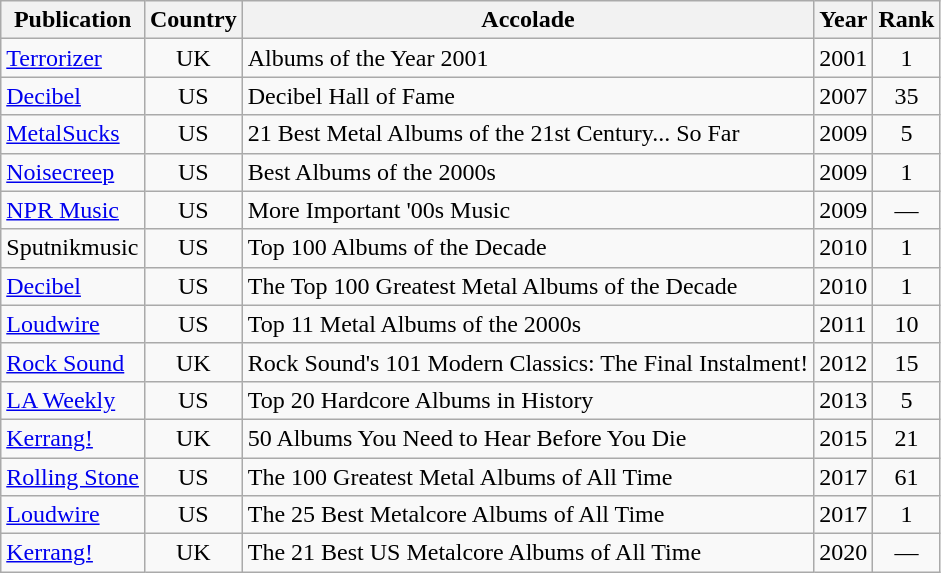<table class="wikitable sortable">
<tr>
<th>Publication</th>
<th>Country</th>
<th>Accolade</th>
<th>Year</th>
<th>Rank</th>
</tr>
<tr>
<td><a href='#'>Terrorizer</a></td>
<td align="center">UK</td>
<td>Albums of the Year 2001</td>
<td>2001</td>
<td align="center">1</td>
</tr>
<tr>
<td><a href='#'>Decibel</a></td>
<td align="center">US</td>
<td>Decibel Hall of Fame</td>
<td>2007</td>
<td align="center">35</td>
</tr>
<tr>
<td><a href='#'>MetalSucks</a></td>
<td align="center">US</td>
<td>21 Best Metal Albums of the 21st Century... So Far</td>
<td>2009</td>
<td align="center">5</td>
</tr>
<tr>
<td><a href='#'>Noisecreep</a></td>
<td align="center">US</td>
<td>Best Albums of the 2000s</td>
<td>2009</td>
<td align="center">1</td>
</tr>
<tr>
<td><a href='#'>NPR Music</a></td>
<td align="center">US</td>
<td>More Important '00s Music</td>
<td>2009</td>
<td align="center">—</td>
</tr>
<tr>
<td>Sputnikmusic</td>
<td align="center">US</td>
<td>Top 100 Albums of the Decade</td>
<td>2010</td>
<td align="center">1</td>
</tr>
<tr>
<td><a href='#'>Decibel</a></td>
<td align="center">US</td>
<td>The Top 100 Greatest Metal Albums of the Decade</td>
<td>2010</td>
<td align="center">1</td>
</tr>
<tr>
<td><a href='#'>Loudwire</a></td>
<td align="center">US</td>
<td>Top 11 Metal Albums of the 2000s</td>
<td>2011</td>
<td align="center">10</td>
</tr>
<tr>
<td><a href='#'>Rock Sound</a></td>
<td align="center">UK</td>
<td>Rock Sound's 101 Modern Classics: The Final Instalment!</td>
<td>2012</td>
<td align="center">15</td>
</tr>
<tr>
<td><a href='#'>LA Weekly</a></td>
<td align="center">US</td>
<td>Top 20 Hardcore Albums in History</td>
<td>2013</td>
<td align="center">5</td>
</tr>
<tr>
<td><a href='#'>Kerrang!</a></td>
<td align="center">UK</td>
<td>50 Albums You Need to Hear Before You Die</td>
<td>2015</td>
<td align="center">21</td>
</tr>
<tr>
<td><a href='#'>Rolling Stone</a></td>
<td align="center">US</td>
<td>The 100 Greatest Metal Albums of All Time</td>
<td>2017</td>
<td align="center">61</td>
</tr>
<tr>
<td><a href='#'>Loudwire</a></td>
<td align="center">US</td>
<td>The 25 Best Metalcore Albums of All Time</td>
<td>2017</td>
<td align="center">1</td>
</tr>
<tr>
<td><a href='#'>Kerrang!</a></td>
<td align="center">UK</td>
<td>The 21 Best US Metalcore Albums of All Time</td>
<td>2020</td>
<td align="center">—</td>
</tr>
</table>
